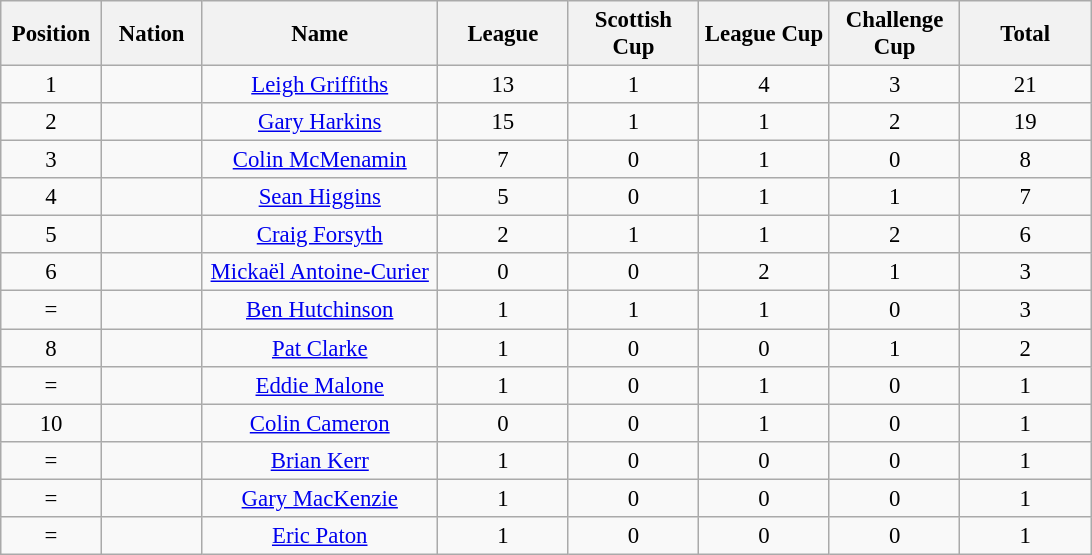<table class="wikitable" style="font-size: 95%; text-align: center;">
<tr>
<th width=60>Position</th>
<th width=60>Nation</th>
<th width=150>Name</th>
<th width=80>League</th>
<th width=80>Scottish Cup</th>
<th width=80>League Cup</th>
<th width=80>Challenge Cup</th>
<th width=80>Total</th>
</tr>
<tr>
<td>1</td>
<td></td>
<td><a href='#'>Leigh Griffiths</a></td>
<td>13</td>
<td>1</td>
<td>4</td>
<td>3</td>
<td>21</td>
</tr>
<tr>
<td>2</td>
<td></td>
<td><a href='#'>Gary Harkins</a></td>
<td>15</td>
<td>1</td>
<td>1</td>
<td>2</td>
<td>19</td>
</tr>
<tr>
<td>3</td>
<td></td>
<td><a href='#'>Colin McMenamin</a></td>
<td>7</td>
<td>0</td>
<td>1</td>
<td>0</td>
<td>8</td>
</tr>
<tr>
<td>4</td>
<td></td>
<td><a href='#'>Sean Higgins</a></td>
<td>5</td>
<td>0</td>
<td>1</td>
<td>1</td>
<td>7</td>
</tr>
<tr>
<td>5</td>
<td></td>
<td><a href='#'>Craig Forsyth</a></td>
<td>2</td>
<td>1</td>
<td>1</td>
<td>2</td>
<td>6</td>
</tr>
<tr>
<td>6</td>
<td></td>
<td><a href='#'>Mickaël Antoine-Curier</a></td>
<td>0</td>
<td>0</td>
<td>2</td>
<td>1</td>
<td>3</td>
</tr>
<tr>
<td>=</td>
<td></td>
<td><a href='#'>Ben Hutchinson</a></td>
<td>1</td>
<td>1</td>
<td>1</td>
<td>0</td>
<td>3</td>
</tr>
<tr>
<td>8</td>
<td></td>
<td><a href='#'>Pat Clarke</a></td>
<td>1</td>
<td>0</td>
<td>0</td>
<td>1</td>
<td>2</td>
</tr>
<tr>
<td>=</td>
<td></td>
<td><a href='#'>Eddie Malone</a></td>
<td>1</td>
<td>0</td>
<td>1</td>
<td>0</td>
<td>1</td>
</tr>
<tr>
<td>10</td>
<td></td>
<td><a href='#'>Colin Cameron</a></td>
<td>0</td>
<td>0</td>
<td>1</td>
<td>0</td>
<td>1</td>
</tr>
<tr>
<td>=</td>
<td></td>
<td><a href='#'>Brian Kerr</a></td>
<td>1</td>
<td>0</td>
<td>0</td>
<td>0</td>
<td>1</td>
</tr>
<tr>
<td>=</td>
<td></td>
<td><a href='#'>Gary MacKenzie</a></td>
<td>1</td>
<td>0</td>
<td>0</td>
<td>0</td>
<td>1</td>
</tr>
<tr>
<td>=</td>
<td></td>
<td><a href='#'>Eric Paton</a></td>
<td>1</td>
<td>0</td>
<td>0</td>
<td>0</td>
<td>1</td>
</tr>
</table>
